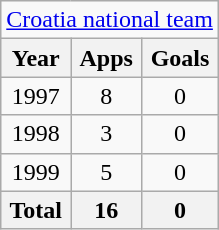<table class="wikitable" style="text-align:center">
<tr>
<td colspan="3"><a href='#'>Croatia national team</a></td>
</tr>
<tr>
<th>Year</th>
<th>Apps</th>
<th>Goals</th>
</tr>
<tr>
<td>1997</td>
<td>8</td>
<td>0</td>
</tr>
<tr>
<td>1998</td>
<td>3</td>
<td>0</td>
</tr>
<tr>
<td>1999</td>
<td>5</td>
<td>0</td>
</tr>
<tr>
<th>Total</th>
<th>16</th>
<th>0</th>
</tr>
</table>
